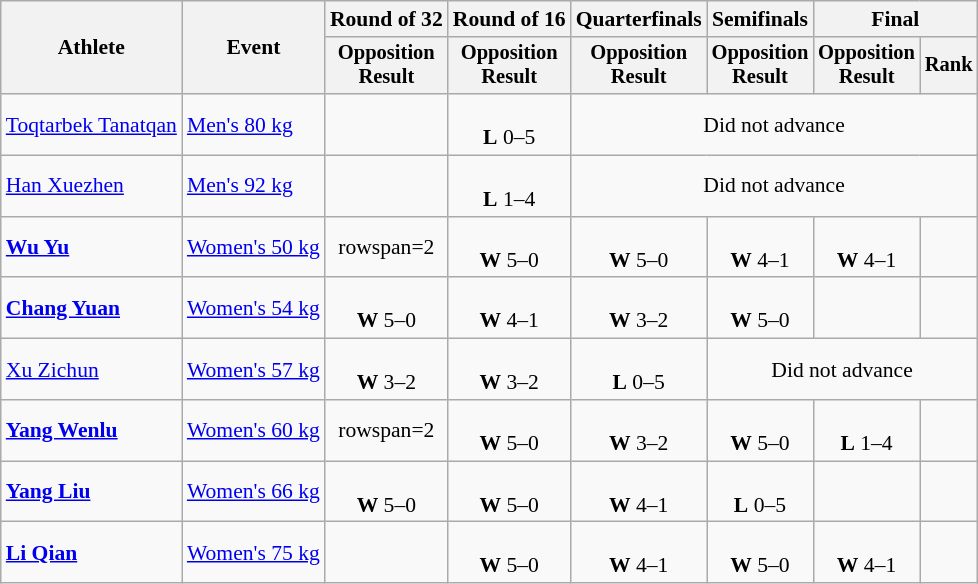<table class="wikitable" style="font-size:90%">
<tr>
<th rowspan="2">Athlete</th>
<th rowspan="2">Event</th>
<th>Round of 32</th>
<th>Round of 16</th>
<th>Quarterfinals</th>
<th>Semifinals</th>
<th colspan=2>Final</th>
</tr>
<tr style="font-size:95%">
<th>Opposition<br>Result</th>
<th>Opposition<br>Result</th>
<th>Opposition<br>Result</th>
<th>Opposition<br>Result</th>
<th>Opposition<br>Result</th>
<th>Rank</th>
</tr>
<tr align=center>
<td align=left><a href='#'>Toqtarbek Tanatqan</a></td>
<td align=left><a href='#'>Men's 80 kg</a></td>
<td></td>
<td><br><strong>L</strong> 0–5</td>
<td colspan=4>Did not advance</td>
</tr>
<tr align=center>
<td align=left><a href='#'>Han Xuezhen</a></td>
<td align=left><a href='#'>Men's 92 kg</a></td>
<td></td>
<td><br><strong>L</strong> 1–4</td>
<td colspan=4>Did not advance</td>
</tr>
<tr align=center>
<td align=left><strong><a href='#'>Wu Yu</a></strong></td>
<td align=left><a href='#'>Women's 50 kg</a></td>
<td>rowspan=2 </td>
<td><br><strong>W</strong> 5–0</td>
<td><br><strong>W</strong> 5–0</td>
<td><br><strong>W</strong> 4–1</td>
<td><br><strong>W</strong> 4–1</td>
<td></td>
</tr>
<tr align=center>
<td align=left><strong><a href='#'>Chang Yuan</a></strong></td>
<td align=left><a href='#'>Women's 54 kg</a></td>
<td><br><strong>W</strong> 5–0</td>
<td><br><strong>W</strong> 4–1</td>
<td><br><strong>W</strong> 3–2</td>
<td><br><strong>W</strong> 5–0</td>
<td></td>
</tr>
<tr align=center>
<td align=left><a href='#'>Xu Zichun</a></td>
<td align=left><a href='#'>Women's 57 kg</a></td>
<td><br><strong>W</strong> 3–2</td>
<td><br><strong>W</strong> 3–2</td>
<td><br><strong>L</strong> 0–5</td>
<td colspan=3>Did not advance</td>
</tr>
<tr align=center>
<td align=left><strong><a href='#'>Yang Wenlu</a></strong></td>
<td align=left><a href='#'>Women's 60 kg</a></td>
<td>rowspan=2 </td>
<td><br><strong>W</strong> 5–0</td>
<td><br><strong>W</strong> 3–2</td>
<td><br><strong>W</strong> 5–0</td>
<td><br><strong>L</strong> 1–4</td>
<td></td>
</tr>
<tr align=center>
<td align=left><strong><a href='#'>Yang Liu</a></strong></td>
<td align=left><a href='#'>Women's 66 kg</a></td>
<td><br><strong>W</strong> 5–0</td>
<td><br><strong>W</strong> 5–0</td>
<td><br><strong>W</strong> 4–1</td>
<td><br><strong>L</strong> 0–5</td>
<td></td>
</tr>
<tr align=center>
<td align=left><strong><a href='#'>Li Qian</a></strong></td>
<td align=left><a href='#'>Women's 75 kg</a></td>
<td></td>
<td><br><strong>W</strong> 5–0</td>
<td><br><strong>W</strong> 4–1</td>
<td><br><strong>W</strong> 5–0</td>
<td><br><strong>W</strong> 4–1</td>
<td></td>
</tr>
</table>
